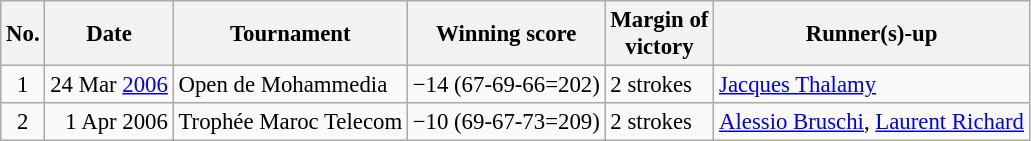<table class="wikitable" style="font-size:95%;">
<tr>
<th>No.</th>
<th>Date</th>
<th>Tournament</th>
<th>Winning score</th>
<th>Margin of<br>victory</th>
<th>Runner(s)-up</th>
</tr>
<tr>
<td align=center>1</td>
<td align=right>24 Mar <a href='#'>2006</a></td>
<td>Open de Mohammedia</td>
<td>−14 (67-69-66=202)</td>
<td>2 strokes</td>
<td> <a href='#'>Jacques Thalamy</a></td>
</tr>
<tr>
<td align=center>2</td>
<td align=right>1 Apr 2006</td>
<td>Trophée Maroc Telecom</td>
<td>−10 (69-67-73=209)</td>
<td>2 strokes</td>
<td> <a href='#'>Alessio Bruschi</a>,  <a href='#'>Laurent Richard</a></td>
</tr>
</table>
